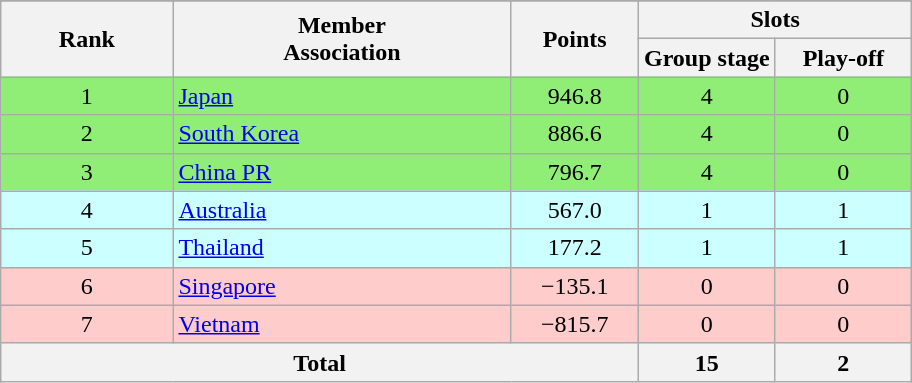<table class="wikitable" style="text-align:center">
<tr>
</tr>
<tr>
<th rowspan=2>Rank</th>
<th rowspan=2>Member<br>Association</th>
<th rowspan=2 width=14%>Points</th>
<th colspan=3>Slots</th>
</tr>
<tr>
<th width=15%>Group stage</th>
<th width=15%>Play-off</th>
</tr>
<tr bgcolor=#90EE77>
<td>1</td>
<td align=left> <a href='#'>Japan</a></td>
<td>946.8</td>
<td>4</td>
<td>0</td>
</tr>
<tr bgcolor=#90EE77>
<td>2</td>
<td align=left> <a href='#'>South Korea</a></td>
<td>886.6</td>
<td>4</td>
<td>0</td>
</tr>
<tr bgcolor=#90EE77>
<td>3</td>
<td align=left> <a href='#'>China PR</a></td>
<td>796.7</td>
<td>4</td>
<td>0</td>
</tr>
<tr bgcolor=#ccffff>
<td>4</td>
<td align=left> <a href='#'>Australia</a></td>
<td>567.0</td>
<td>1</td>
<td>1</td>
</tr>
<tr bgcolor=#ccffff>
<td>5</td>
<td align=left> <a href='#'>Thailand</a></td>
<td>177.2</td>
<td>1</td>
<td>1</td>
</tr>
<tr bgcolor=#ffcccc>
<td>6</td>
<td align=left> <a href='#'>Singapore</a></td>
<td>−135.1</td>
<td>0</td>
<td>0</td>
</tr>
<tr bgcolor=#ffcccc>
<td>7</td>
<td align=left> <a href='#'>Vietnam</a></td>
<td>−815.7</td>
<td>0</td>
<td>0</td>
</tr>
<tr>
<th colspan=3>Total</th>
<th>15</th>
<th>2</th>
</tr>
</table>
